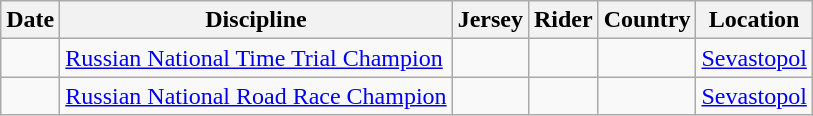<table class="wikitable">
<tr>
<th>Date</th>
<th>Discipline</th>
<th>Jersey</th>
<th>Rider</th>
<th>Country</th>
<th>Location</th>
</tr>
<tr>
<td></td>
<td><a href='#'>Russian National Time Trial Champion</a></td>
<td></td>
<td></td>
<td></td>
<td><a href='#'>Sevastopol</a></td>
</tr>
<tr>
<td></td>
<td><a href='#'>Russian National Road Race Champion</a></td>
<td></td>
<td></td>
<td></td>
<td><a href='#'>Sevastopol</a></td>
</tr>
</table>
